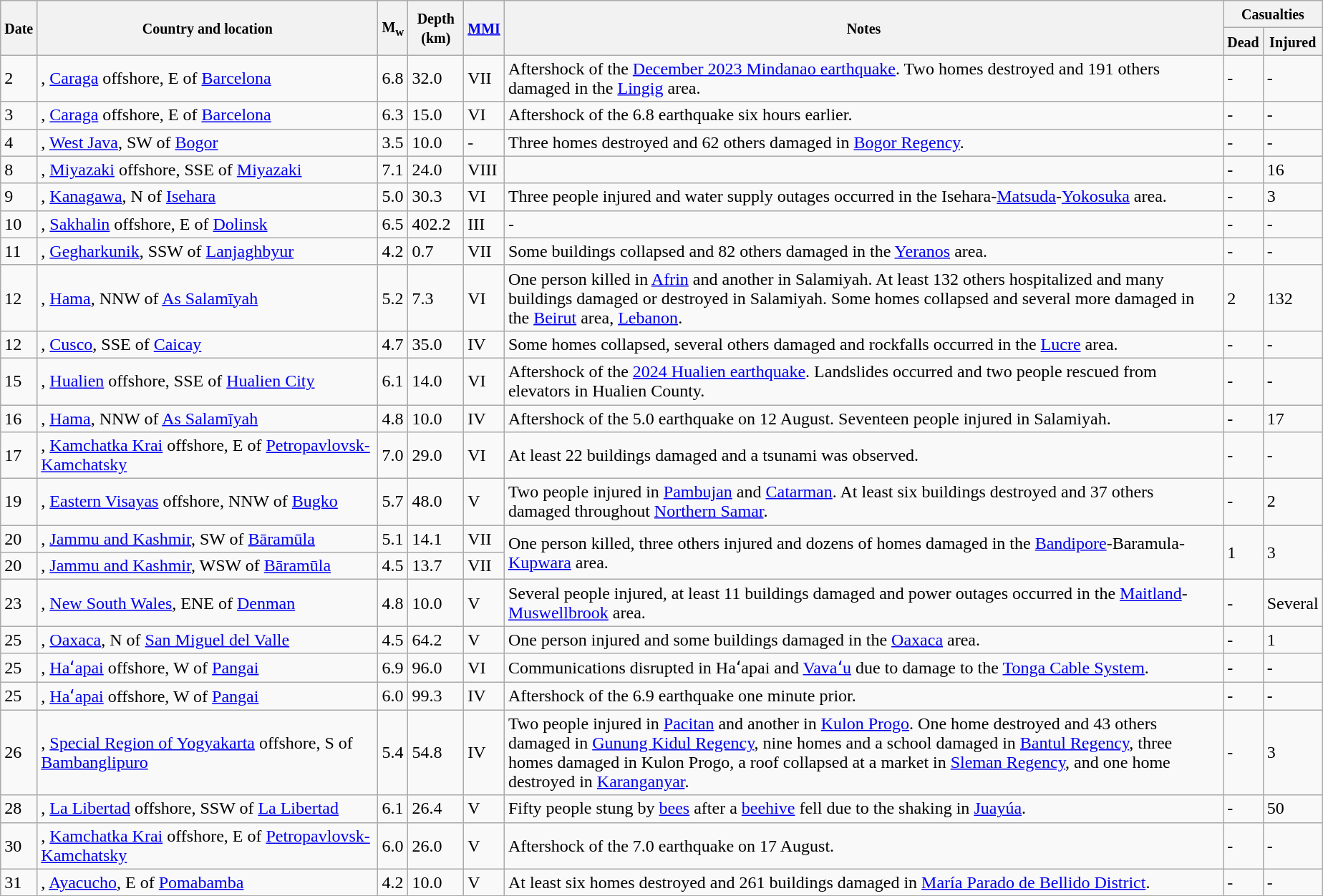<table class="wikitable sortable" style="border:1px black; margin-left:1em;">
<tr>
<th rowspan="2"><small>Date</small></th>
<th rowspan="2" style="width: 310px"><small>Country and location</small></th>
<th rowspan="2"><small>M<sub>w</sub></small></th>
<th rowspan="2"><small>Depth (km)</small></th>
<th rowspan="2"><small><a href='#'>MMI</a></small></th>
<th rowspan="2" class="unsortable"><small>Notes</small></th>
<th colspan="2"><small>Casualties</small></th>
</tr>
<tr>
<th><small>Dead</small></th>
<th><small>Injured</small></th>
</tr>
<tr>
<td>2</td>
<td>, <a href='#'>Caraga</a> offshore,  E of <a href='#'>Barcelona</a></td>
<td>6.8</td>
<td>32.0</td>
<td>VII</td>
<td>Aftershock of the <a href='#'>December 2023 Mindanao earthquake</a>. Two homes destroyed and 191 others damaged in the <a href='#'>Lingig</a> area.</td>
<td>-</td>
<td>-</td>
</tr>
<tr>
<td>3</td>
<td>, <a href='#'>Caraga</a> offshore,  E of <a href='#'>Barcelona</a></td>
<td>6.3</td>
<td>15.0</td>
<td>VI</td>
<td>Aftershock of the 6.8 earthquake six hours earlier.</td>
<td>-</td>
<td>-</td>
</tr>
<tr>
<td>4</td>
<td>, <a href='#'>West Java</a>,  SW of <a href='#'>Bogor</a></td>
<td>3.5</td>
<td>10.0</td>
<td>-</td>
<td>Three homes destroyed and 62 others damaged in <a href='#'>Bogor Regency</a>.</td>
<td>-</td>
<td>-</td>
</tr>
<tr>
<td>8</td>
<td>, <a href='#'>Miyazaki</a> offshore,  SSE of <a href='#'>Miyazaki</a></td>
<td>7.1</td>
<td>24.0</td>
<td>VIII</td>
<td></td>
<td>-</td>
<td>16</td>
</tr>
<tr>
<td>9</td>
<td>, <a href='#'>Kanagawa</a>,  N of <a href='#'>Isehara</a></td>
<td>5.0</td>
<td>30.3</td>
<td>VI</td>
<td>Three people injured and water supply outages occurred in the Isehara-<a href='#'>Matsuda</a>-<a href='#'>Yokosuka</a> area.</td>
<td>-</td>
<td>3</td>
</tr>
<tr>
<td>10</td>
<td>, <a href='#'>Sakhalin</a> offshore,  E of <a href='#'>Dolinsk</a></td>
<td>6.5</td>
<td>402.2</td>
<td>III</td>
<td>-</td>
<td>-</td>
<td>-</td>
</tr>
<tr>
<td>11</td>
<td>, <a href='#'>Gegharkunik</a>,  SSW of <a href='#'>Lanjaghbyur</a></td>
<td>4.2</td>
<td>0.7</td>
<td>VII</td>
<td>Some buildings collapsed and 82 others damaged in the <a href='#'>Yeranos</a> area.</td>
<td>-</td>
<td>-</td>
</tr>
<tr>
<td>12</td>
<td>, <a href='#'>Hama</a>,  NNW of <a href='#'>As Salamīyah</a></td>
<td>5.2</td>
<td>7.3</td>
<td>VI</td>
<td>One person killed in <a href='#'>Afrin</a> and another in Salamiyah. At least 132 others hospitalized and many buildings damaged or destroyed in Salamiyah. Some homes collapsed and several more damaged in the <a href='#'>Beirut</a> area, <a href='#'>Lebanon</a>.</td>
<td>2</td>
<td>132</td>
</tr>
<tr>
<td>12</td>
<td>, <a href='#'>Cusco</a>,  SSE of <a href='#'>Caicay</a></td>
<td>4.7</td>
<td>35.0</td>
<td>IV</td>
<td>Some homes collapsed, several others damaged and rockfalls occurred in the <a href='#'>Lucre</a> area.</td>
<td>-</td>
<td>-</td>
</tr>
<tr>
<td>15</td>
<td>, <a href='#'>Hualien</a> offshore,  SSE of <a href='#'>Hualien City</a></td>
<td>6.1</td>
<td>14.0</td>
<td>VI</td>
<td>Aftershock of the <a href='#'>2024 Hualien earthquake</a>. Landslides occurred and two people rescued from elevators in Hualien County.</td>
<td>-</td>
<td>-</td>
</tr>
<tr>
<td>16</td>
<td>, <a href='#'>Hama</a>,  NNW of <a href='#'>As Salamīyah</a></td>
<td>4.8</td>
<td>10.0</td>
<td>IV</td>
<td>Aftershock of the 5.0 earthquake on 12 August. Seventeen people injured in Salamiyah.</td>
<td>-</td>
<td>17</td>
</tr>
<tr>
<td>17</td>
<td>, <a href='#'>Kamchatka Krai</a> offshore,  E of <a href='#'>Petropavlovsk-Kamchatsky</a></td>
<td>7.0</td>
<td>29.0</td>
<td>VI</td>
<td>At least 22 buildings damaged and a  tsunami was observed.</td>
<td>-</td>
<td>-</td>
</tr>
<tr>
<td>19</td>
<td>, <a href='#'>Eastern Visayas</a> offshore,  NNW of <a href='#'>Bugko</a></td>
<td>5.7</td>
<td>48.0</td>
<td>V</td>
<td>Two people injured in <a href='#'>Pambujan</a> and <a href='#'>Catarman</a>. At least six buildings destroyed and 37 others damaged throughout <a href='#'>Northern Samar</a>.</td>
<td>-</td>
<td>2</td>
</tr>
<tr>
<td>20</td>
<td>, <a href='#'>Jammu and Kashmir</a>,  SW of <a href='#'>Bāramūla</a></td>
<td>5.1</td>
<td>14.1</td>
<td>VII</td>
<td rowspan="2">One person killed, three others injured and dozens of homes damaged in the <a href='#'>Bandipore</a>-Baramula-<a href='#'>Kupwara</a> area.</td>
<td rowspan="2">1</td>
<td rowspan="2">3</td>
</tr>
<tr>
<td>20</td>
<td>, <a href='#'>Jammu and Kashmir</a>,  WSW of <a href='#'>Bāramūla</a></td>
<td>4.5</td>
<td>13.7</td>
<td>VII</td>
</tr>
<tr>
<td>23</td>
<td>, <a href='#'>New South Wales</a>,  ENE of <a href='#'>Denman</a></td>
<td>4.8</td>
<td>10.0</td>
<td>V</td>
<td>Several people injured, at least 11 buildings damaged and power outages occurred in the <a href='#'>Maitland</a>-<a href='#'>Muswellbrook</a> area.</td>
<td>-</td>
<td>Several</td>
</tr>
<tr>
<td>25</td>
<td>, <a href='#'>Oaxaca</a>,  N of <a href='#'>San Miguel del Valle</a></td>
<td>4.5</td>
<td>64.2</td>
<td>V</td>
<td>One person injured and some buildings damaged in the <a href='#'>Oaxaca</a> area.</td>
<td>-</td>
<td>1</td>
</tr>
<tr>
<td>25</td>
<td>, <a href='#'>Haʻapai</a> offshore,  W of <a href='#'>Pangai</a></td>
<td>6.9</td>
<td>96.0</td>
<td>VI</td>
<td>Communications disrupted in Haʻapai and <a href='#'>Vavaʻu</a> due to damage to the <a href='#'>Tonga Cable System</a>.</td>
<td>-</td>
<td>-</td>
</tr>
<tr>
<td>25</td>
<td>, <a href='#'>Haʻapai</a> offshore,  W of <a href='#'>Pangai</a></td>
<td>6.0</td>
<td>99.3</td>
<td>IV</td>
<td>Aftershock of the 6.9 earthquake one minute prior.</td>
<td>-</td>
<td>-</td>
</tr>
<tr>
<td>26</td>
<td>, <a href='#'>Special Region of Yogyakarta</a> offshore,  S of <a href='#'>Bambanglipuro</a></td>
<td>5.4</td>
<td>54.8</td>
<td>IV</td>
<td>Two people injured in <a href='#'>Pacitan</a> and another in <a href='#'>Kulon Progo</a>. One home destroyed and 43 others damaged in <a href='#'>Gunung Kidul Regency</a>, nine homes and a school damaged in <a href='#'>Bantul Regency</a>, three homes damaged in Kulon Progo, a roof collapsed at a market in <a href='#'>Sleman Regency</a>, and one home destroyed in <a href='#'>Karanganyar</a>.</td>
<td>-</td>
<td>3</td>
</tr>
<tr>
<td>28</td>
<td>, <a href='#'>La Libertad</a> offshore,  SSW of <a href='#'>La Libertad</a></td>
<td>6.1</td>
<td>26.4</td>
<td>V</td>
<td>Fifty people stung by <a href='#'>bees</a> after a <a href='#'>beehive</a> fell due to the shaking in <a href='#'>Juayúa</a>.</td>
<td>-</td>
<td>50</td>
</tr>
<tr>
<td>30</td>
<td>, <a href='#'>Kamchatka Krai</a> offshore,  E of <a href='#'>Petropavlovsk-Kamchatsky</a></td>
<td>6.0</td>
<td>26.0</td>
<td>V</td>
<td>Aftershock of the 7.0 earthquake on 17 August.</td>
<td>-</td>
<td>-</td>
</tr>
<tr>
<td>31</td>
<td>, <a href='#'>Ayacucho</a>,  E of <a href='#'>Pomabamba</a></td>
<td>4.2</td>
<td>10.0</td>
<td>V</td>
<td>At least six homes destroyed and 261 buildings damaged in <a href='#'>María Parado de Bellido District</a>.</td>
<td>-</td>
<td>-</td>
</tr>
<tr>
</tr>
</table>
